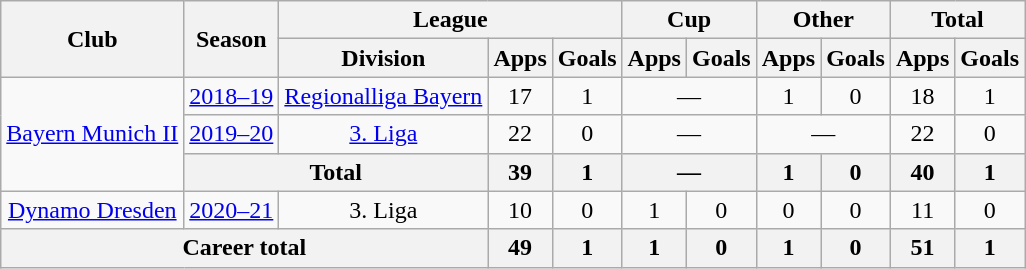<table class="wikitable" style="text-align:center">
<tr>
<th rowspan="2">Club</th>
<th rowspan="2">Season</th>
<th colspan="3">League</th>
<th colspan="2">Cup</th>
<th colspan="2">Other</th>
<th colspan="2">Total</th>
</tr>
<tr>
<th>Division</th>
<th>Apps</th>
<th>Goals</th>
<th>Apps</th>
<th>Goals</th>
<th>Apps</th>
<th>Goals</th>
<th>Apps</th>
<th>Goals</th>
</tr>
<tr>
<td rowspan="3"><a href='#'>Bayern Munich II</a></td>
<td><a href='#'>2018–19</a></td>
<td><a href='#'>Regionalliga Bayern</a></td>
<td>17</td>
<td>1</td>
<td colspan="2">—</td>
<td>1</td>
<td>0</td>
<td>18</td>
<td>1</td>
</tr>
<tr>
<td><a href='#'>2019–20</a></td>
<td><a href='#'>3. Liga</a></td>
<td>22</td>
<td>0</td>
<td colspan="2">—</td>
<td colspan="2">—</td>
<td>22</td>
<td>0</td>
</tr>
<tr>
<th colspan="2">Total</th>
<th>39</th>
<th>1</th>
<th colspan="2">—</th>
<th>1</th>
<th>0</th>
<th>40</th>
<th>1</th>
</tr>
<tr>
<td><a href='#'>Dynamo Dresden</a></td>
<td><a href='#'>2020–21</a></td>
<td>3. Liga</td>
<td>10</td>
<td>0</td>
<td>1</td>
<td>0</td>
<td>0</td>
<td>0</td>
<td>11</td>
<td>0</td>
</tr>
<tr>
<th colspan="3">Career total</th>
<th>49</th>
<th>1</th>
<th>1</th>
<th>0</th>
<th>1</th>
<th>0</th>
<th>51</th>
<th>1</th>
</tr>
</table>
